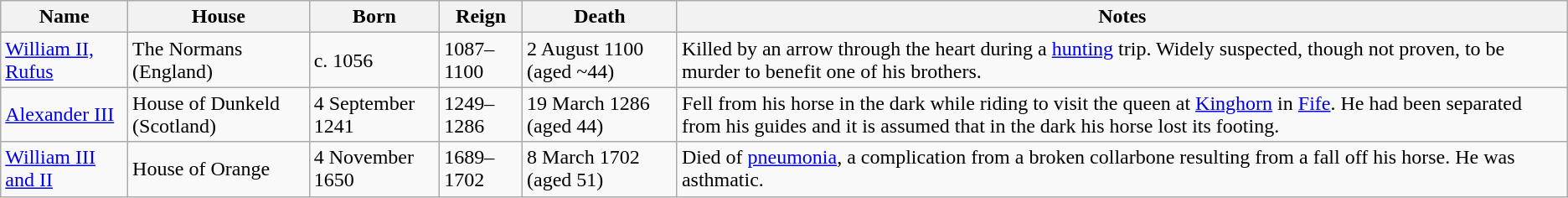<table class="wikitable">
<tr>
<th>Name</th>
<th>House</th>
<th>Born</th>
<th>Reign</th>
<th>Death</th>
<th>Notes</th>
</tr>
<tr>
<td><a href='#'>William II, Rufus</a></td>
<td>The Normans (England)</td>
<td>c. 1056</td>
<td>1087–1100</td>
<td>2 August 1100 (aged ~44)</td>
<td>Killed by an arrow through the heart during a <a href='#'>hunting</a> trip. Widely suspected, though not proven, to be murder to benefit one of his brothers.</td>
</tr>
<tr>
<td><a href='#'>Alexander III</a></td>
<td>House of Dunkeld (Scotland)</td>
<td>4 September 1241</td>
<td>1249–1286</td>
<td>19 March 1286 (aged 44)</td>
<td>Fell from his horse in the dark while riding to visit the queen at <a href='#'>Kinghorn</a> in <a href='#'>Fife</a>.  He had been separated from his guides and it is assumed that in the dark his horse lost its footing.</td>
</tr>
<tr>
<td><a href='#'>William III and II</a></td>
<td>House of Orange</td>
<td>4 November 1650</td>
<td>1689–1702</td>
<td>8 March 1702 (aged 51)</td>
<td>Died of <a href='#'>pneumonia</a>, a complication from a broken collarbone resulting from a fall off his horse. He was asthmatic.</td>
</tr>
</table>
